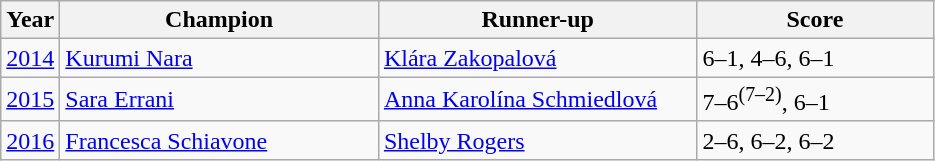<table class="wikitable">
<tr>
<th>Year</th>
<th style="width:205px">Champion</th>
<th style="width:205px">Runner-up</th>
<th width="150">Score</th>
</tr>
<tr>
<td><a href='#'>2014</a></td>
<td> <a href='#'>Kurumi Nara</a></td>
<td> <a href='#'>Klára Zakopalová</a></td>
<td>6–1, 4–6, 6–1</td>
</tr>
<tr>
<td><a href='#'>2015</a></td>
<td> <a href='#'>Sara Errani</a></td>
<td> <a href='#'>Anna Karolína Schmiedlová</a></td>
<td>7–6<sup>(7–2)</sup>, 6–1</td>
</tr>
<tr>
<td><a href='#'>2016</a></td>
<td> <a href='#'>Francesca Schiavone</a></td>
<td> <a href='#'>Shelby Rogers</a></td>
<td>2–6, 6–2, 6–2</td>
</tr>
</table>
